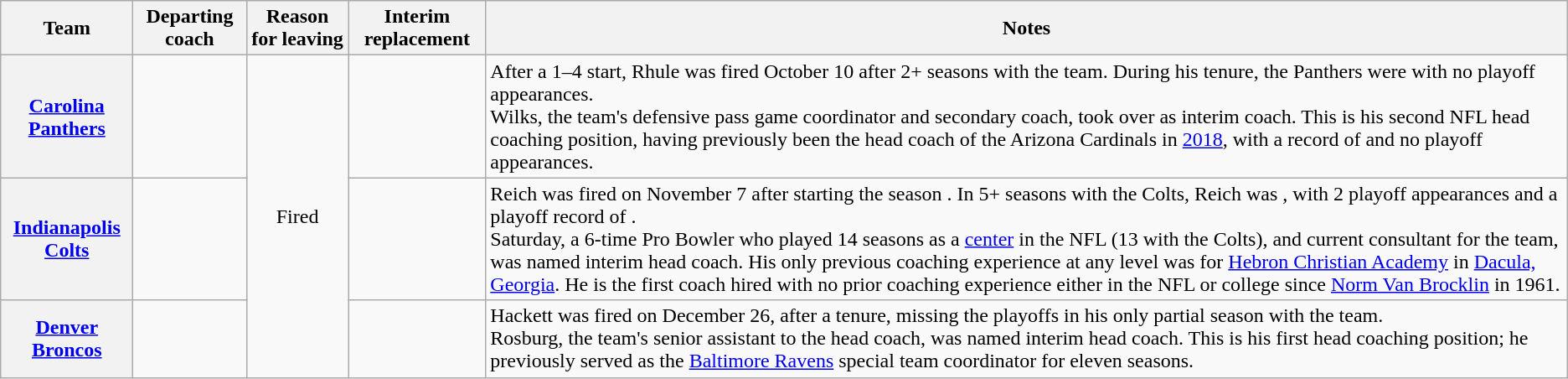<table class="wikitable sortable plainrowheaders">
<tr>
<th>Team</th>
<th>Departing coach</th>
<th class="unsortbale">Reason for leaving</th>
<th>Interim replacement</th>
<th>Notes</th>
</tr>
<tr>
<th scope="row" style="text-align:center;"><a href='#'>Carolina Panthers</a></th>
<td style="text-align:center;"></td>
<td rowspan="3" style="text-align:center;">Fired</td>
<td style="text-align:center;"></td>
<td>After a 1–4 start, Rhule was fired October 10 after 2+ seasons with the team. During his tenure, the Panthers were  with no playoff appearances.<br>Wilks, the team's defensive pass game coordinator and secondary coach, took over as interim coach. This is his second NFL head coaching position, having previously been the head coach of the Arizona Cardinals in <a href='#'>2018</a>, with a record of  and no playoff appearances.</td>
</tr>
<tr>
<th scope="row" style="text-align:center;"><a href='#'>Indianapolis Colts</a></th>
<td style="text-align:center;"></td>
<td style="text-align:center;"></td>
<td>Reich was fired on November 7 after starting the season . In 5+ seasons with the Colts, Reich was , with 2 playoff appearances and a playoff record of .<br>Saturday, a 6-time Pro Bowler who played 14 seasons as a <a href='#'>center</a> in the NFL (13 with the Colts), and current consultant for the team, was named interim head coach. His only previous coaching experience at any level was for <a href='#'>Hebron Christian Academy</a> in <a href='#'>Dacula, Georgia</a>. He is the first coach hired with no prior coaching experience either in the NFL or college since <a href='#'>Norm Van Brocklin</a> in 1961.</td>
</tr>
<tr>
<th scope="row" style="text-align:center;"><a href='#'>Denver Broncos</a></th>
<td style="text-align:center;"></td>
<td style="text-align:center;"></td>
<td>Hackett was fired on December 26, after a  tenure, missing the playoffs in his only partial season with the team.<br>Rosburg, the team's senior assistant to the head coach, was named interim head coach. This is his first head coaching position; he previously served as the <a href='#'>Baltimore Ravens</a> special team coordinator for eleven seasons.</td>
</tr>
</table>
